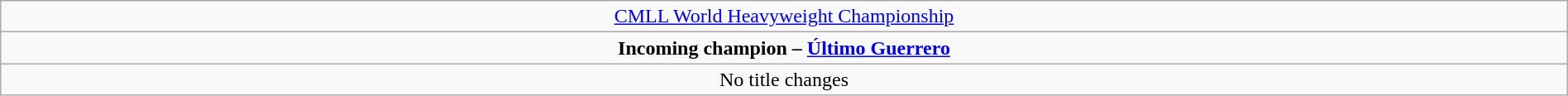<table class="wikitable" style="text-align:center; width:100%;">
<tr>
<td colspan="5" style="text-align: center;"><a href='#'>CMLL World Heavyweight Championship</a></td>
</tr>
<tr>
<td colspan="5" style="text-align: center;"><strong>Incoming champion – <a href='#'>Último Guerrero</a></strong></td>
</tr>
<tr>
<td colspan="5">No title changes</td>
</tr>
</table>
